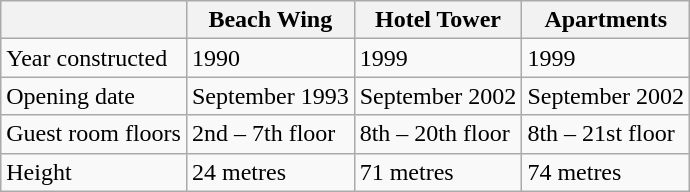<table class="wikitable">
<tr>
<th></th>
<th>Beach Wing</th>
<th>Hotel Tower</th>
<th>Apartments</th>
</tr>
<tr>
<td>Year constructed</td>
<td>1990</td>
<td>1999</td>
<td>1999</td>
</tr>
<tr>
<td>Opening date</td>
<td>September 1993</td>
<td>September 2002</td>
<td>September 2002</td>
</tr>
<tr>
<td>Guest room floors</td>
<td>2nd – 7th floor</td>
<td>8th – 20th floor</td>
<td>8th – 21st floor</td>
</tr>
<tr>
<td>Height</td>
<td>24 metres</td>
<td>71 metres</td>
<td>74 metres</td>
</tr>
</table>
